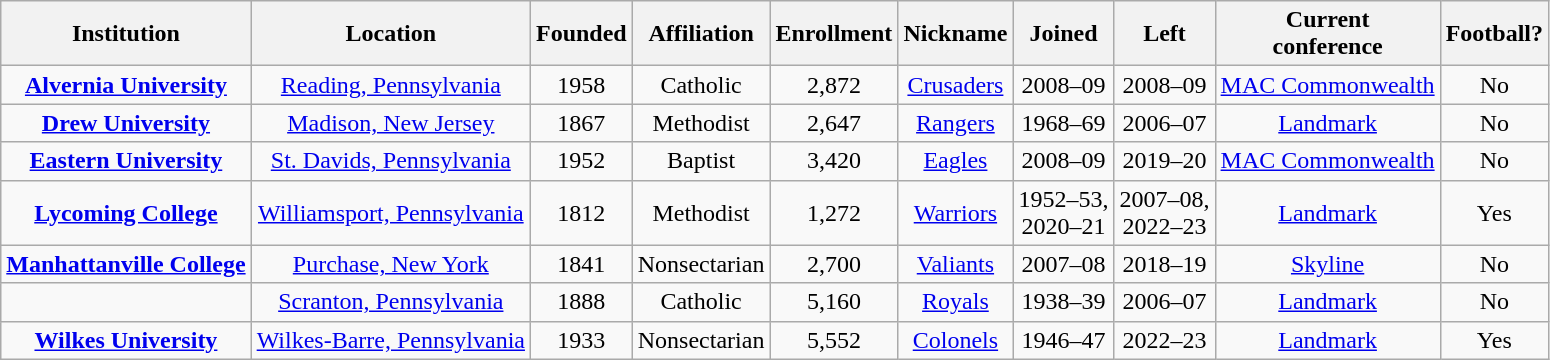<table class="wikitable sortable" style="text-align:center;">
<tr>
<th>Institution</th>
<th>Location</th>
<th>Founded</th>
<th>Affiliation</th>
<th>Enrollment</th>
<th>Nickname</th>
<th>Joined</th>
<th>Left</th>
<th>Current<br>conference</th>
<th>Football?</th>
</tr>
<tr>
<td><strong><a href='#'>Alvernia University</a></strong></td>
<td><a href='#'>Reading, Pennsylvania</a></td>
<td>1958</td>
<td>Catholic</td>
<td>2,872</td>
<td><a href='#'>Crusaders</a></td>
<td>2008–09</td>
<td>2008–09</td>
<td><a href='#'>MAC Commonwealth</a></td>
<td>No</td>
</tr>
<tr>
<td><strong><a href='#'>Drew University</a></strong></td>
<td><a href='#'>Madison, New Jersey</a></td>
<td>1867</td>
<td>Methodist</td>
<td>2,647</td>
<td><a href='#'>Rangers</a></td>
<td>1968–69</td>
<td>2006–07</td>
<td><a href='#'>Landmark</a></td>
<td>No</td>
</tr>
<tr>
<td><strong><a href='#'>Eastern University</a></strong></td>
<td><a href='#'>St. Davids, Pennsylvania</a></td>
<td>1952</td>
<td>Baptist</td>
<td>3,420</td>
<td><a href='#'>Eagles</a></td>
<td>2008–09</td>
<td>2019–20</td>
<td><a href='#'>MAC Commonwealth</a></td>
<td>No</td>
</tr>
<tr>
<td><strong><a href='#'>Lycoming College</a></strong></td>
<td><a href='#'>Williamsport, Pennsylvania</a></td>
<td>1812</td>
<td>Methodist</td>
<td>1,272</td>
<td><a href='#'>Warriors</a></td>
<td>1952–53,<br>2020–21</td>
<td>2007–08,<br>2022–23</td>
<td><a href='#'>Landmark</a></td>
<td>Yes</td>
</tr>
<tr>
<td><strong><a href='#'>Manhattanville College</a></strong></td>
<td><a href='#'>Purchase, New York</a></td>
<td>1841</td>
<td>Nonsectarian</td>
<td>2,700</td>
<td><a href='#'>Valiants</a></td>
<td>2007–08</td>
<td>2018–19</td>
<td><a href='#'>Skyline</a></td>
<td>No</td>
</tr>
<tr>
<td></td>
<td><a href='#'>Scranton, Pennsylvania</a></td>
<td>1888</td>
<td>Catholic</td>
<td>5,160</td>
<td><a href='#'>Royals</a></td>
<td>1938–39</td>
<td>2006–07</td>
<td><a href='#'>Landmark</a></td>
<td>No</td>
</tr>
<tr>
<td><strong><a href='#'>Wilkes University</a></strong></td>
<td><a href='#'>Wilkes-Barre, Pennsylvania</a></td>
<td>1933</td>
<td>Nonsectarian</td>
<td>5,552</td>
<td><a href='#'>Colonels</a></td>
<td>1946–47</td>
<td>2022–23</td>
<td><a href='#'>Landmark</a></td>
<td>Yes</td>
</tr>
</table>
